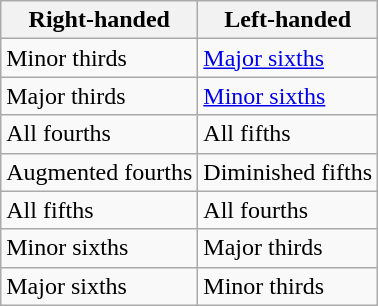<table class="wikitable">
<tr>
<th>Right-handed</th>
<th>Left-handed</th>
</tr>
<tr>
<td>Minor thirds</td>
<td><a href='#'>Major sixths</a></td>
</tr>
<tr>
<td>Major thirds</td>
<td><a href='#'>Minor sixths</a></td>
</tr>
<tr>
<td>All fourths</td>
<td>All fifths</td>
</tr>
<tr>
<td>Augmented fourths</td>
<td>Diminished fifths</td>
</tr>
<tr>
<td>All fifths</td>
<td>All fourths</td>
</tr>
<tr>
<td>Minor sixths</td>
<td>Major thirds</td>
</tr>
<tr>
<td>Major sixths</td>
<td>Minor thirds</td>
</tr>
</table>
